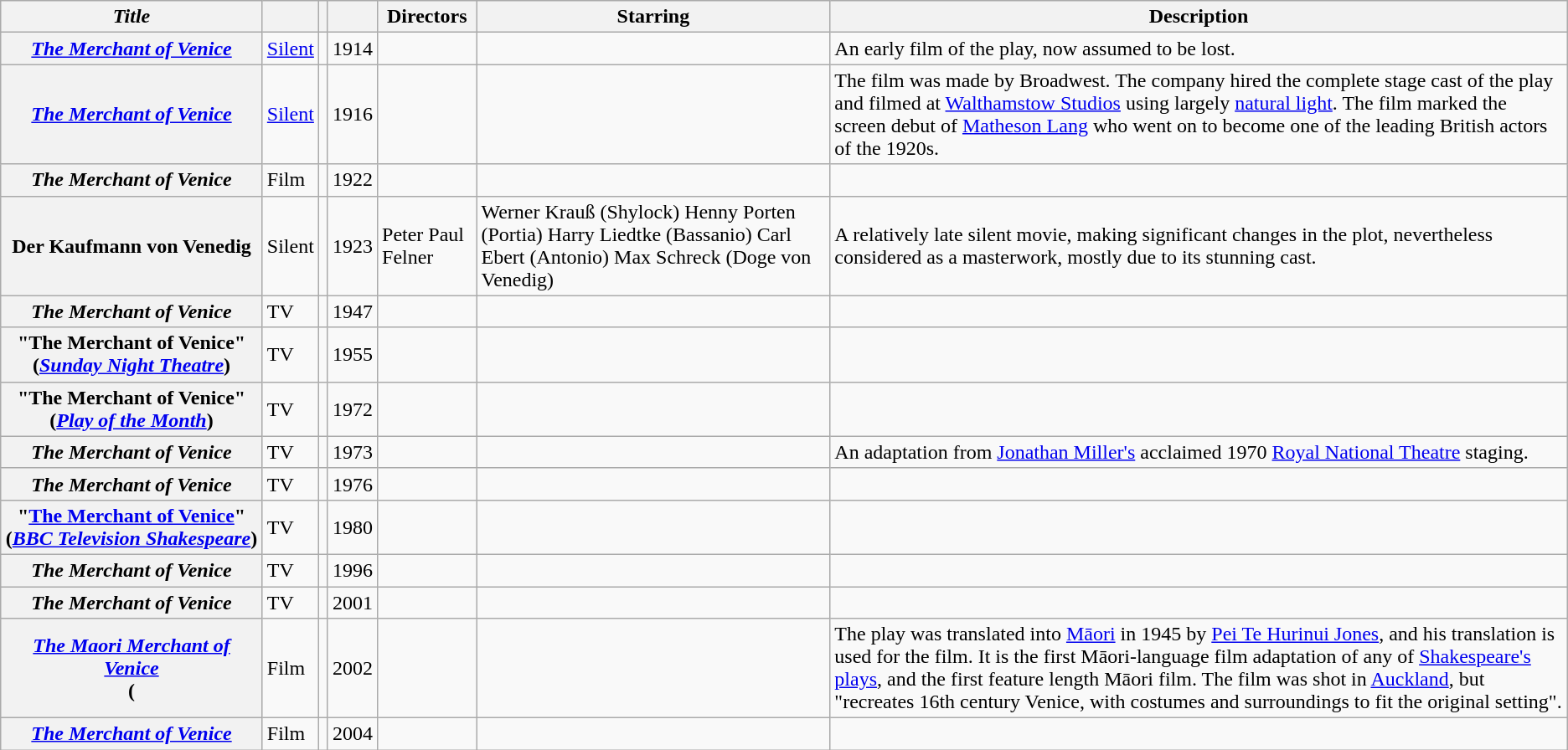<table class="wikitable sortable">
<tr>
<th scope="col"><em>Title</em></th>
<th scope="col"></th>
<th scope="col"></th>
<th scope="col"></th>
<th scope="col" class="unsortable">Directors</th>
<th scope="col" class="unsortable" style="min-width: 10em">Starring</th>
<th scope="col" class="unsortable" style="min-width: 15em">Description</th>
</tr>
<tr>
<th scope="row" style="white-space: nowrap"><em><a href='#'>The Merchant of Venice</a></em></th>
<td><a href='#'>Silent</a></td>
<td></td>
<td>1914</td>
<td></td>
<td></td>
<td>An early film of the play, now assumed to be lost.</td>
</tr>
<tr>
<th scope="row" style="white-space: nowrap"><em><a href='#'>The Merchant of Venice</a></em></th>
<td><a href='#'>Silent</a></td>
<td></td>
<td>1916</td>
<td></td>
<td></td>
<td>The film was made by Broadwest. The company hired the complete stage cast of the play and filmed at <a href='#'>Walthamstow Studios</a> using largely <a href='#'>natural light</a>. The film marked the screen debut of <a href='#'>Matheson Lang</a> who went on to become one of the leading British actors of the 1920s.</td>
</tr>
<tr>
<th scope="row" style="white-space: nowrap"><em>The Merchant of Venice</em></th>
<td>Film</td>
<td></td>
<td>1922</td>
<td></td>
<td></td>
<td></td>
</tr>
<tr>
<th>Der Kaufmann von Venedig</th>
<td>Silent</td>
<td></td>
<td>1923</td>
<td>Peter Paul Felner</td>
<td>Werner Krauß (Shylock)   Henny Porten (Portia)   Harry Liedtke (Bassanio)   Carl Ebert (Antonio)   Max Schreck (Doge von Venedig)</td>
<td>A relatively late silent movie, making significant changes in the plot, nevertheless considered as a masterwork, mostly due to its stunning cast.</td>
</tr>
<tr>
<th scope="row" style="white-space: nowrap"><em>The Merchant of Venice</em></th>
<td>TV</td>
<td></td>
<td>1947</td>
<td></td>
<td></td>
<td></td>
</tr>
<tr>
<th scope="row" style="white-space: nowrap">"The Merchant of Venice"<br>(<em><a href='#'>Sunday Night Theatre</a></em>)</th>
<td>TV</td>
<td></td>
<td>1955</td>
<td></td>
<td></td>
<td></td>
</tr>
<tr>
<th scope="row" style="white-space: nowrap">"The Merchant of Venice"<br>(<em><a href='#'>Play of the Month</a></em>)</th>
<td>TV</td>
<td></td>
<td>1972</td>
<td></td>
<td></td>
<td></td>
</tr>
<tr>
<th scope="row" style="white-space: nowrap"><em>The Merchant of Venice</em></th>
<td>TV</td>
<td></td>
<td>1973</td>
<td></td>
<td></td>
<td>An adaptation from <a href='#'>Jonathan Miller's</a> acclaimed 1970 <a href='#'>Royal National Theatre</a> staging.</td>
</tr>
<tr>
<th scope="row" style="white-space: nowrap"><em>The Merchant of Venice</em></th>
<td>TV</td>
<td></td>
<td>1976</td>
<td></td>
<td></td>
<td></td>
</tr>
<tr>
<th scope="row" style="white-space: nowrap">"<a href='#'>The Merchant of Venice</a>"<br>(<em><a href='#'>BBC Television Shakespeare</a></em>)</th>
<td>TV</td>
<td></td>
<td>1980</td>
<td></td>
<td></td>
<td></td>
</tr>
<tr>
<th scope="row" style="white-space: nowrap"><em>The Merchant of Venice</em></th>
<td>TV</td>
<td></td>
<td>1996</td>
<td></td>
<td></td>
<td></td>
</tr>
<tr>
<th scope="row" style="white-space: nowrap"><em>The Merchant of Venice</em></th>
<td>TV</td>
<td></td>
<td>2001</td>
<td></td>
<td></td>
<td></td>
</tr>
<tr>
<th scope="row" style="white-space: normal"><em><a href='#'>The Maori Merchant of Venice</a></em><br>(</th>
<td>Film</td>
<td></td>
<td>2002</td>
<td></td>
<td></td>
<td>The play was translated into <a href='#'>Māori</a> in 1945 by <a href='#'>Pei Te Hurinui Jones</a>, and his translation is used for the film. It is the first Māori-language film adaptation of any of <a href='#'>Shakespeare's plays</a>, and the first feature length Māori film. The film was shot in <a href='#'>Auckland</a>, but "recreates 16th century Venice, with costumes and surroundings to fit the original setting".</td>
</tr>
<tr>
<th scope="row" style="white-space: nowrap"><em><a href='#'>The Merchant of Venice</a></em></th>
<td>Film</td>
<td></td>
<td>2004</td>
<td></td>
<td></td>
<td></td>
</tr>
</table>
